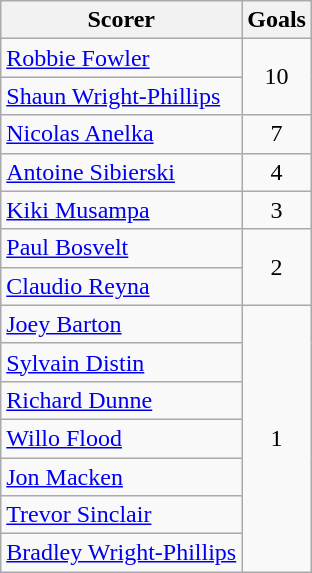<table class="wikitable">
<tr>
<th>Scorer</th>
<th>Goals</th>
</tr>
<tr>
<td> <a href='#'>Robbie Fowler</a></td>
<td rowspan="2" align=center>10</td>
</tr>
<tr>
<td> <a href='#'>Shaun Wright-Phillips</a></td>
</tr>
<tr>
<td> <a href='#'>Nicolas Anelka</a></td>
<td align=center>7</td>
</tr>
<tr>
<td> <a href='#'>Antoine Sibierski</a></td>
<td align=center>4</td>
</tr>
<tr>
<td> <a href='#'>Kiki Musampa</a></td>
<td align=center>3</td>
</tr>
<tr>
<td> <a href='#'>Paul Bosvelt</a></td>
<td rowspan="2" align=center>2</td>
</tr>
<tr>
<td> <a href='#'>Claudio Reyna</a></td>
</tr>
<tr>
<td> <a href='#'>Joey Barton</a></td>
<td rowspan="7" align=center>1</td>
</tr>
<tr>
<td> <a href='#'>Sylvain Distin</a></td>
</tr>
<tr>
<td> <a href='#'>Richard Dunne</a></td>
</tr>
<tr>
<td> <a href='#'>Willo Flood</a></td>
</tr>
<tr>
<td> <a href='#'>Jon Macken</a></td>
</tr>
<tr>
<td> <a href='#'>Trevor Sinclair</a></td>
</tr>
<tr>
<td> <a href='#'>Bradley Wright-Phillips</a></td>
</tr>
</table>
